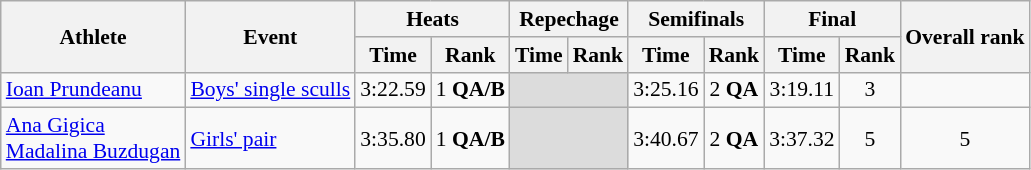<table class="wikitable" style="font-size:90%">
<tr>
<th rowspan="2">Athlete</th>
<th rowspan="2">Event</th>
<th colspan="2">Heats</th>
<th colspan="2">Repechage</th>
<th colspan="2">Semifinals</th>
<th colspan="2">Final</th>
<th rowspan="2">Overall rank</th>
</tr>
<tr>
<th>Time</th>
<th>Rank</th>
<th>Time</th>
<th>Rank</th>
<th>Time</th>
<th>Rank</th>
<th>Time</th>
<th>Rank</th>
</tr>
<tr>
<td><a href='#'>Ioan Prundeanu</a></td>
<td><a href='#'>Boys' single sculls</a></td>
<td align=center>3:22.59</td>
<td align=center>1 <strong>QA/B</strong></td>
<td colspan=2 bgcolor=#DCDCDC></td>
<td align=center>3:25.16</td>
<td align=center>2 <strong>QA</strong></td>
<td align=center>3:19.11</td>
<td align=center>3</td>
<td align=center></td>
</tr>
<tr>
<td><a href='#'>Ana Gigica</a><br><a href='#'>Madalina Buzdugan</a></td>
<td><a href='#'>Girls' pair</a></td>
<td align=center>3:35.80</td>
<td align=center>1 <strong>QA/B</strong></td>
<td colspan=2 bgcolor=#DCDCDC></td>
<td align=center>3:40.67</td>
<td align=center>2 <strong>QA</strong></td>
<td align=center>3:37.32</td>
<td align=center>5</td>
<td align=center>5</td>
</tr>
</table>
